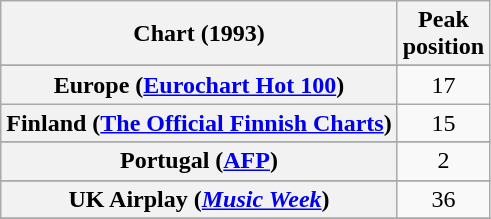<table class="wikitable sortable plainrowheaders" style="text-align:center">
<tr>
<th>Chart (1993)</th>
<th>Peak<br>position</th>
</tr>
<tr>
</tr>
<tr>
<th scope="row">Europe (<a href='#'>Eurochart Hot 100</a>)</th>
<td>17</td>
</tr>
<tr>
<th scope="row">Finland (<a href='#'>The Official Finnish Charts</a>)</th>
<td>15</td>
</tr>
<tr>
</tr>
<tr>
</tr>
<tr>
</tr>
<tr>
</tr>
<tr>
</tr>
<tr>
</tr>
<tr>
<th scope="row">Portugal (<a href='#'>AFP</a>)</th>
<td>2</td>
</tr>
<tr>
</tr>
<tr>
</tr>
<tr>
</tr>
<tr>
<th scope="row">UK Airplay (<em><a href='#'>Music Week</a></em>)</th>
<td>36</td>
</tr>
<tr>
</tr>
</table>
